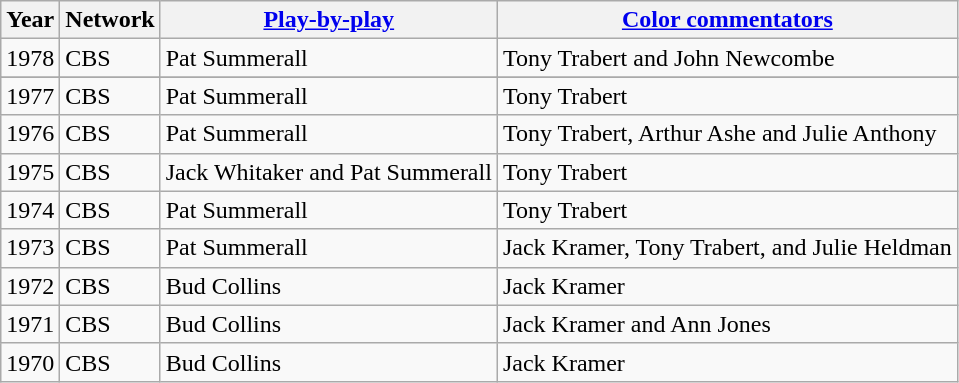<table class="wikitable">
<tr>
<th>Year</th>
<th>Network</th>
<th><a href='#'>Play-by-play</a></th>
<th><a href='#'>Color commentators</a></th>
</tr>
<tr>
<td>1978</td>
<td>CBS</td>
<td>Pat Summerall</td>
<td>Tony Trabert and John Newcombe</td>
</tr>
<tr>
</tr>
<tr>
<td>1977</td>
<td>CBS</td>
<td>Pat Summerall</td>
<td>Tony Trabert</td>
</tr>
<tr>
<td>1976</td>
<td>CBS</td>
<td>Pat Summerall</td>
<td>Tony Trabert, Arthur Ashe and Julie Anthony</td>
</tr>
<tr>
<td>1975</td>
<td>CBS</td>
<td>Jack Whitaker and Pat Summerall</td>
<td>Tony Trabert</td>
</tr>
<tr>
<td>1974</td>
<td>CBS</td>
<td>Pat Summerall</td>
<td>Tony Trabert</td>
</tr>
<tr>
<td>1973</td>
<td>CBS</td>
<td>Pat Summerall</td>
<td>Jack Kramer, Tony Trabert, and Julie Heldman</td>
</tr>
<tr>
<td>1972</td>
<td>CBS</td>
<td>Bud Collins</td>
<td>Jack Kramer</td>
</tr>
<tr>
<td>1971</td>
<td>CBS</td>
<td>Bud Collins</td>
<td>Jack Kramer and Ann Jones</td>
</tr>
<tr>
<td>1970</td>
<td>CBS</td>
<td>Bud Collins</td>
<td>Jack Kramer</td>
</tr>
</table>
